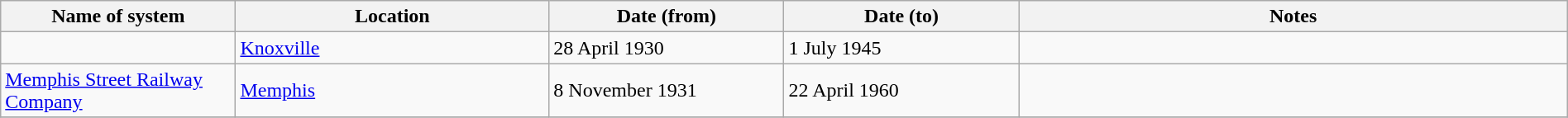<table class="wikitable" width=100%>
<tr>
<th width=15%>Name of system</th>
<th width=20%>Location</th>
<th width=15%>Date (from)</th>
<th width=15%>Date (to)</th>
<th width=35%>Notes</th>
</tr>
<tr>
<td> </td>
<td><a href='#'>Knoxville</a></td>
<td>28 April 1930</td>
<td>1 July 1945</td>
<td> </td>
</tr>
<tr>
<td><a href='#'>Memphis Street Railway Company</a></td>
<td><a href='#'>Memphis</a></td>
<td>8 November 1931</td>
<td>22 April 1960</td>
<td> </td>
</tr>
<tr>
</tr>
</table>
